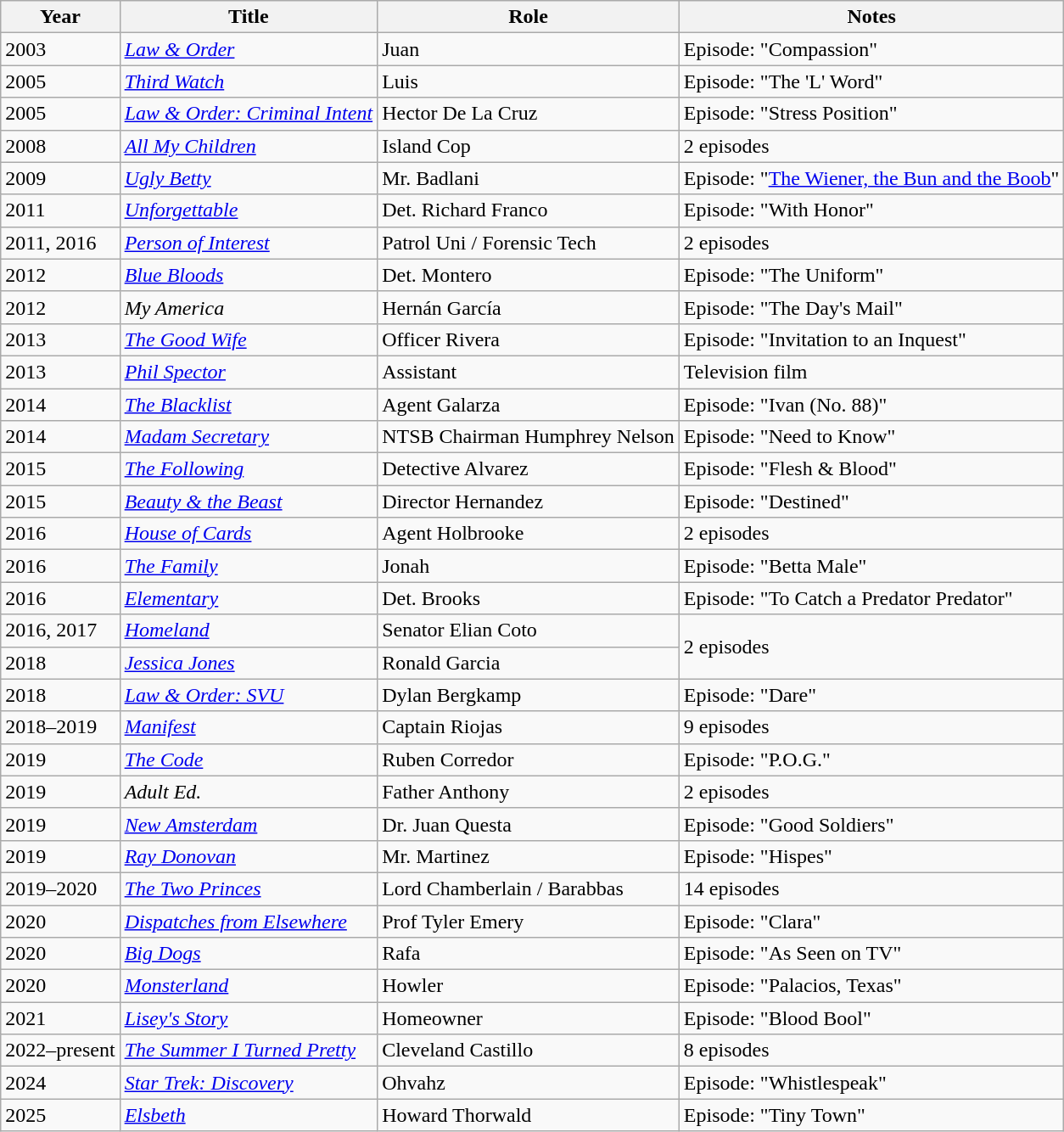<table class="wikitable sortable">
<tr>
<th>Year</th>
<th>Title</th>
<th>Role</th>
<th>Notes</th>
</tr>
<tr>
<td>2003</td>
<td><em><a href='#'>Law & Order</a></em></td>
<td>Juan</td>
<td>Episode: "Compassion"</td>
</tr>
<tr>
<td>2005</td>
<td><em><a href='#'>Third Watch</a></em></td>
<td>Luis</td>
<td>Episode: "The 'L' Word"</td>
</tr>
<tr>
<td>2005</td>
<td><em><a href='#'>Law & Order: Criminal Intent</a></em></td>
<td>Hector De La Cruz</td>
<td>Episode: "Stress Position"</td>
</tr>
<tr>
<td>2008</td>
<td><em><a href='#'>All My Children</a></em></td>
<td>Island Cop</td>
<td>2 episodes</td>
</tr>
<tr>
<td>2009</td>
<td><em><a href='#'>Ugly Betty</a></em></td>
<td>Mr. Badlani</td>
<td>Episode: "<a href='#'>The Wiener, the Bun and the Boob</a>"</td>
</tr>
<tr>
<td>2011</td>
<td><a href='#'><em>Unforgettable</em></a></td>
<td>Det. Richard Franco</td>
<td>Episode: "With Honor"</td>
</tr>
<tr>
<td>2011, 2016</td>
<td><a href='#'><em>Person of Interest</em></a></td>
<td>Patrol Uni / Forensic Tech</td>
<td>2 episodes</td>
</tr>
<tr>
<td>2012</td>
<td><a href='#'><em>Blue Bloods</em></a></td>
<td>Det. Montero</td>
<td>Episode: "The Uniform"</td>
</tr>
<tr>
<td>2012</td>
<td><em>My America</em></td>
<td>Hernán García</td>
<td>Episode: "The Day's Mail"</td>
</tr>
<tr>
<td>2013</td>
<td><em><a href='#'>The Good Wife</a></em></td>
<td>Officer Rivera</td>
<td>Episode: "Invitation to an Inquest"</td>
</tr>
<tr>
<td>2013</td>
<td><a href='#'><em>Phil Spector</em></a></td>
<td>Assistant</td>
<td>Television film</td>
</tr>
<tr>
<td>2014</td>
<td><em><a href='#'>The Blacklist</a></em></td>
<td>Agent Galarza</td>
<td>Episode: "Ivan (No. 88)"</td>
</tr>
<tr>
<td>2014</td>
<td><a href='#'><em>Madam Secretary</em></a></td>
<td>NTSB Chairman Humphrey Nelson</td>
<td>Episode: "Need to Know"</td>
</tr>
<tr>
<td>2015</td>
<td><em><a href='#'>The Following</a></em></td>
<td>Detective Alvarez</td>
<td>Episode: "Flesh & Blood"</td>
</tr>
<tr>
<td>2015</td>
<td><a href='#'><em>Beauty & the Beast</em></a></td>
<td>Director Hernandez</td>
<td>Episode: "Destined"</td>
</tr>
<tr>
<td>2016</td>
<td><a href='#'><em>House of Cards</em></a></td>
<td>Agent Holbrooke</td>
<td>2 episodes</td>
</tr>
<tr>
<td>2016</td>
<td><a href='#'><em>The Family</em></a></td>
<td>Jonah</td>
<td>Episode: "Betta Male"</td>
</tr>
<tr>
<td>2016</td>
<td><a href='#'><em>Elementary</em></a></td>
<td>Det. Brooks</td>
<td>Episode: "To Catch a Predator Predator"</td>
</tr>
<tr>
<td>2016, 2017</td>
<td><a href='#'><em>Homeland</em></a></td>
<td>Senator Elian Coto</td>
<td rowspan="2">2 episodes</td>
</tr>
<tr>
<td>2018</td>
<td><a href='#'><em>Jessica Jones</em></a></td>
<td>Ronald Garcia</td>
</tr>
<tr>
<td>2018</td>
<td><em><a href='#'>Law & Order: SVU</a></em></td>
<td>Dylan Bergkamp</td>
<td>Episode: "Dare"</td>
</tr>
<tr>
<td>2018–2019</td>
<td><a href='#'><em>Manifest</em></a></td>
<td>Captain Riojas</td>
<td>9 episodes</td>
</tr>
<tr>
<td>2019</td>
<td><a href='#'><em>The Code</em></a></td>
<td>Ruben Corredor</td>
<td>Episode: "P.O.G."</td>
</tr>
<tr>
<td>2019</td>
<td><em>Adult Ed.</em></td>
<td>Father Anthony</td>
<td>2 episodes</td>
</tr>
<tr>
<td>2019</td>
<td><a href='#'><em>New Amsterdam</em></a></td>
<td>Dr. Juan Questa</td>
<td>Episode: "Good Soldiers"</td>
</tr>
<tr>
<td>2019</td>
<td><em><a href='#'>Ray Donovan</a></em></td>
<td>Mr. Martinez</td>
<td>Episode: "Hispes"</td>
</tr>
<tr>
<td>2019–2020</td>
<td><em><a href='#'>The Two Princes</a></em></td>
<td>Lord Chamberlain / Barabbas</td>
<td>14 episodes</td>
</tr>
<tr>
<td>2020</td>
<td><em><a href='#'>Dispatches from Elsewhere</a></em></td>
<td>Prof Tyler Emery</td>
<td>Episode: "Clara"</td>
</tr>
<tr>
<td>2020</td>
<td><em><a href='#'>Big Dogs</a></em></td>
<td>Rafa</td>
<td>Episode: "As Seen on TV"</td>
</tr>
<tr>
<td>2020</td>
<td><a href='#'><em>Monsterland</em></a></td>
<td>Howler</td>
<td>Episode: "Palacios, Texas"</td>
</tr>
<tr>
<td>2021</td>
<td><a href='#'><em>Lisey's Story</em></a></td>
<td>Homeowner</td>
<td>Episode: "Blood Bool"</td>
</tr>
<tr>
<td>2022–present</td>
<td><a href='#'><em>The Summer I Turned Pretty</em></a></td>
<td>Cleveland Castillo</td>
<td>8 episodes</td>
</tr>
<tr>
<td>2024</td>
<td><em><a href='#'>Star Trek: Discovery</a></em></td>
<td>Ohvahz</td>
<td>Episode: "Whistlespeak"</td>
</tr>
<tr>
<td>2025</td>
<td><em><a href='#'>Elsbeth</a></em></td>
<td>Howard Thorwald</td>
<td>Episode: "Tiny Town"</td>
</tr>
</table>
